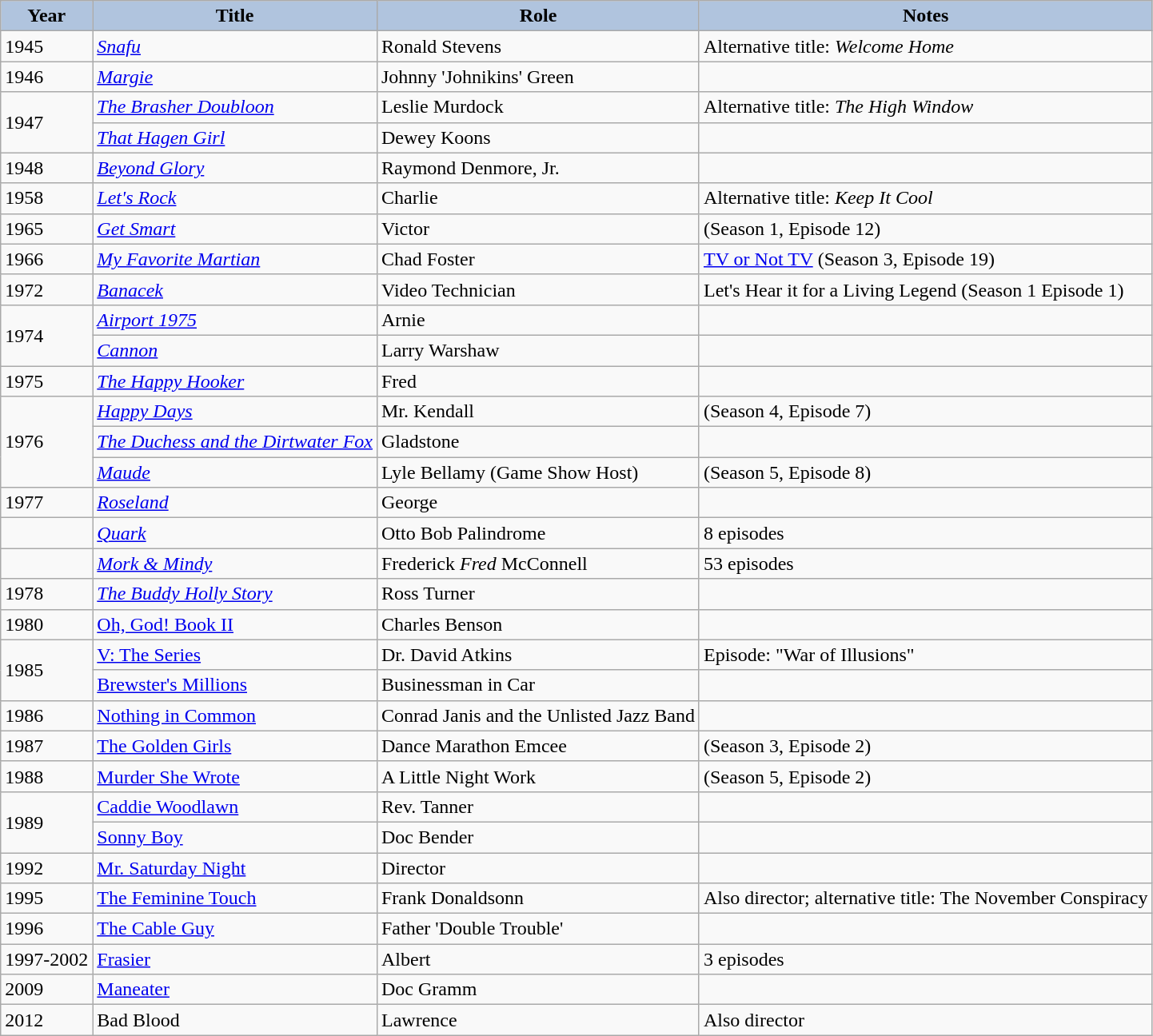<table class="wikitable">
<tr>
<th style="background:#B0C4DE;">Year</th>
<th style="background:#B0C4DE;">Title</th>
<th style="background:#B0C4DE;">Role</th>
<th style="background:#B0C4DE;">Notes</th>
</tr>
<tr>
<td>1945</td>
<td><em><a href='#'>Snafu</a></em></td>
<td>Ronald Stevens</td>
<td>Alternative title: <em>Welcome Home</em></td>
</tr>
<tr>
<td>1946</td>
<td><em><a href='#'>Margie</a></em></td>
<td>Johnny 'Johnikins' Green</td>
<td></td>
</tr>
<tr>
<td rowspan=2>1947</td>
<td><em><a href='#'>The Brasher Doubloon</a></em></td>
<td>Leslie Murdock</td>
<td>Alternative title: <em>The High Window</em></td>
</tr>
<tr>
<td><em><a href='#'>That Hagen Girl</a></em></td>
<td>Dewey Koons</td>
<td></td>
</tr>
<tr>
<td>1948</td>
<td><em><a href='#'>Beyond Glory</a></em></td>
<td>Raymond Denmore, Jr.</td>
<td></td>
</tr>
<tr>
<td>1958</td>
<td><em><a href='#'>Let's Rock</a></em></td>
<td>Charlie</td>
<td>Alternative title: <em>Keep It Cool</em></td>
</tr>
<tr>
<td>1965</td>
<td><em><a href='#'>Get Smart</a></em></td>
<td>Victor</td>
<td>(Season 1, Episode 12)</td>
</tr>
<tr>
<td>1966</td>
<td><em><a href='#'>My Favorite Martian</a></em></td>
<td>Chad Foster</td>
<td><a href='#'>TV or Not TV</a> (Season 3, Episode 19)</td>
</tr>
<tr>
<td>1972</td>
<td><em><a href='#'>Banacek</a></em></td>
<td>Video Technician</td>
<td>Let's Hear it for a Living Legend (Season 1 Episode 1)</td>
</tr>
<tr>
<td rowspan=2>1974</td>
<td><em><a href='#'>Airport 1975</a></em></td>
<td>Arnie</td>
<td></td>
</tr>
<tr>
<td><em><a href='#'>Cannon</a></em></td>
<td>Larry Warshaw</td>
<td></td>
</tr>
<tr>
<td>1975</td>
<td><em><a href='#'>The Happy Hooker</a></em></td>
<td>Fred</td>
<td></td>
</tr>
<tr>
<td rowspan=3>1976</td>
<td><em><a href='#'>Happy Days</a></em></td>
<td>Mr. Kendall</td>
<td>(Season 4, Episode 7)</td>
</tr>
<tr>
<td><em><a href='#'>The Duchess and the Dirtwater Fox</a></em></td>
<td>Gladstone</td>
<td></td>
</tr>
<tr>
<td><em><a href='#'>Maude</a></em></td>
<td>Lyle Bellamy (Game Show Host)</td>
<td>(Season 5, Episode 8)</td>
</tr>
<tr>
<td>1977</td>
<td><em><a href='#'>Roseland</a></em></td>
<td>George</td>
<td></td>
</tr>
<tr>
<td></td>
<td><em><a href='#'>Quark</a></em></td>
<td>Otto Bob Palindrome</td>
<td>8 episodes</td>
</tr>
<tr>
<td></td>
<td><em><a href='#'>Mork & Mindy</a></em></td>
<td>Frederick <em>Fred</em> McConnell</td>
<td>53 episodes</td>
</tr>
<tr>
<td>1978</td>
<td><em><a href='#'>The Buddy Holly Story</a></td>
<td>Ross Turner</td>
<td></td>
</tr>
<tr>
<td>1980</td>
<td></em><a href='#'>Oh, God! Book II</a><em></td>
<td>Charles Benson</td>
<td></td>
</tr>
<tr>
<td rowspan=2>1985</td>
<td></em><a href='#'>V: The Series</a><em></td>
<td>Dr. David Atkins</td>
<td>Episode: "War of Illusions"</td>
</tr>
<tr>
<td></em><a href='#'>Brewster's Millions</a><em></td>
<td>Businessman in Car</td>
<td></td>
</tr>
<tr>
<td>1986</td>
<td></em><a href='#'>Nothing in Common</a><em></td>
<td>Conrad Janis and the Unlisted Jazz Band</td>
<td></td>
</tr>
<tr>
<td>1987</td>
<td></em><a href='#'>The Golden Girls</a><em></td>
<td>Dance Marathon Emcee</td>
<td>(Season 3, Episode 2)</td>
</tr>
<tr>
<td>1988</td>
<td></em><a href='#'>Murder She Wrote</a><em></td>
<td>A Little Night Work</td>
<td>(Season 5, Episode 2)</td>
</tr>
<tr>
<td rowspan=2>1989</td>
<td></em><a href='#'>Caddie Woodlawn</a><em></td>
<td>Rev. Tanner</td>
<td></td>
</tr>
<tr>
<td></em><a href='#'>Sonny Boy</a><em></td>
<td>Doc Bender</td>
<td></td>
</tr>
<tr>
<td>1992</td>
<td></em><a href='#'>Mr. Saturday Night</a><em></td>
<td>Director</td>
<td></td>
</tr>
<tr>
<td>1995</td>
<td></em><a href='#'>The Feminine Touch</a><em></td>
<td>Frank Donaldsonn</td>
<td>Also director; alternative title: </em>The November Conspiracy<em></td>
</tr>
<tr>
<td>1996</td>
<td></em><a href='#'>The Cable Guy</a><em></td>
<td>Father 'Double Trouble'</td>
<td></td>
</tr>
<tr>
<td>1997-2002</td>
<td></em><a href='#'>Frasier</a><em></td>
<td>Albert</td>
<td>3 episodes</td>
</tr>
<tr>
<td>2009</td>
<td></em><a href='#'>Maneater</a><em></td>
<td>Doc Gramm</td>
<td></td>
</tr>
<tr>
<td>2012</td>
<td></em>Bad Blood<em></td>
<td>Lawrence</td>
<td>Also director</td>
</tr>
</table>
